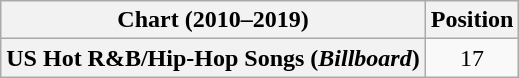<table class="wikitable sortable plainrowheaders" style="text-align:center">
<tr>
<th align="center">Chart (2010–2019)</th>
<th align="center">Position</th>
</tr>
<tr>
<th scope="row">US Hot R&B/Hip-Hop Songs (<em>Billboard</em>)</th>
<td style="text-align:center;">17</td>
</tr>
</table>
